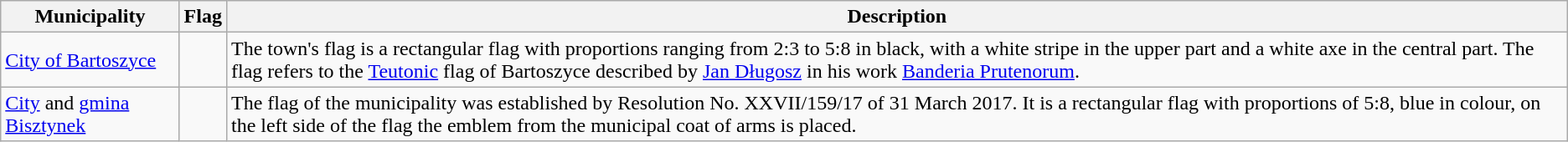<table class="wikitable">
<tr>
<th>Municipality</th>
<th>Flag</th>
<th>Description</th>
</tr>
<tr>
<td><a href='#'>City of Bartoszyce</a></td>
<td></td>
<td>The town's flag is a rectangular flag with proportions ranging from 2:3 to 5:8 in black, with a white stripe in the upper part and a white axe in the central part. The flag refers to the <a href='#'>Teutonic</a> flag of Bartoszyce described by <a href='#'>Jan Długosz</a> in his work <a href='#'>Banderia Prutenorum</a>.</td>
</tr>
<tr>
<td><a href='#'>City</a> and <a href='#'>gmina Bisztynek</a></td>
<td></td>
<td>The flag of the municipality was established by Resolution No. XXVII/159/17 of 31 March 2017. It is a rectangular flag with proportions of 5:8, blue in colour, on the left side of the flag the emblem from the municipal coat of arms is placed.</td>
</tr>
</table>
